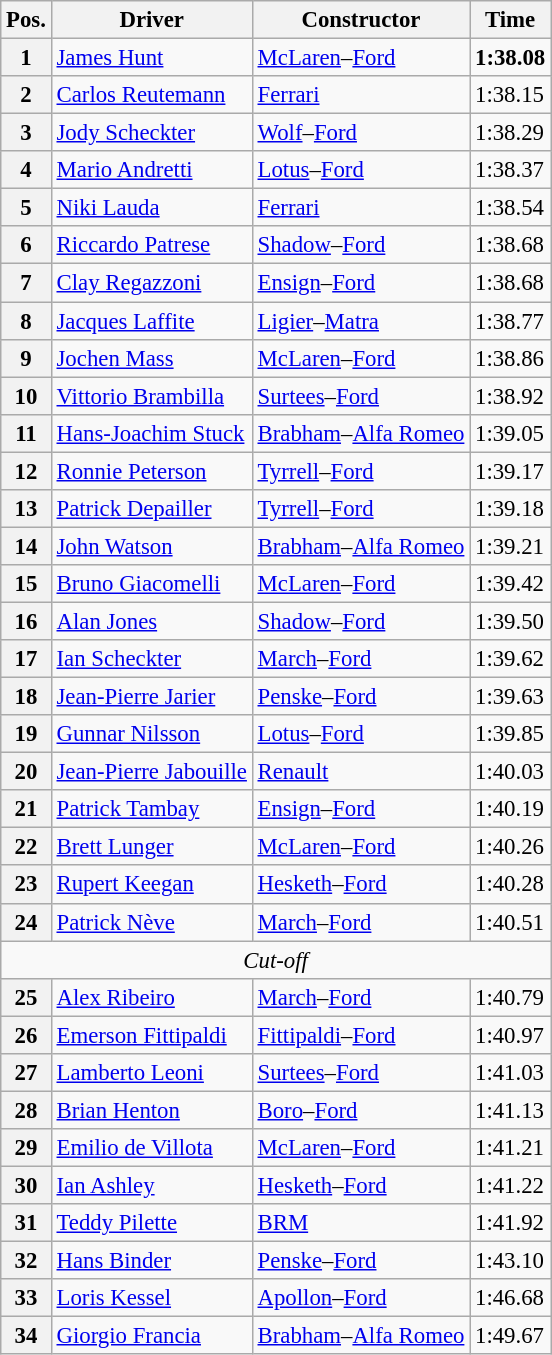<table class="wikitable sortable" style="font-size: 95%;">
<tr>
<th>Pos.</th>
<th>Driver</th>
<th>Constructor</th>
<th>Time</th>
</tr>
<tr>
<th>1</th>
<td> <a href='#'>James Hunt</a></td>
<td><a href='#'>McLaren</a>–<a href='#'>Ford</a></td>
<td><strong>1:38.08</strong></td>
</tr>
<tr>
<th>2</th>
<td> <a href='#'>Carlos Reutemann</a></td>
<td><a href='#'>Ferrari</a></td>
<td>1:38.15</td>
</tr>
<tr>
<th>3</th>
<td> <a href='#'>Jody Scheckter</a></td>
<td><a href='#'>Wolf</a>–<a href='#'>Ford</a></td>
<td>1:38.29</td>
</tr>
<tr>
<th>4</th>
<td> <a href='#'>Mario Andretti</a></td>
<td><a href='#'>Lotus</a>–<a href='#'>Ford</a></td>
<td>1:38.37</td>
</tr>
<tr>
<th>5</th>
<td> <a href='#'>Niki Lauda</a></td>
<td><a href='#'>Ferrari</a></td>
<td>1:38.54</td>
</tr>
<tr>
<th>6</th>
<td> <a href='#'>Riccardo Patrese</a></td>
<td><a href='#'>Shadow</a>–<a href='#'>Ford</a></td>
<td>1:38.68</td>
</tr>
<tr>
<th>7</th>
<td> <a href='#'>Clay Regazzoni</a></td>
<td><a href='#'>Ensign</a>–<a href='#'>Ford</a></td>
<td>1:38.68</td>
</tr>
<tr>
<th>8</th>
<td> <a href='#'>Jacques Laffite</a></td>
<td><a href='#'>Ligier</a>–<a href='#'>Matra</a></td>
<td>1:38.77</td>
</tr>
<tr>
<th>9</th>
<td> <a href='#'>Jochen Mass</a></td>
<td><a href='#'>McLaren</a>–<a href='#'>Ford</a></td>
<td>1:38.86</td>
</tr>
<tr>
<th>10</th>
<td> <a href='#'>Vittorio Brambilla</a></td>
<td><a href='#'>Surtees</a>–<a href='#'>Ford</a></td>
<td>1:38.92</td>
</tr>
<tr>
<th>11</th>
<td> <a href='#'>Hans-Joachim Stuck</a></td>
<td><a href='#'>Brabham</a>–<a href='#'>Alfa Romeo</a></td>
<td>1:39.05</td>
</tr>
<tr>
<th>12</th>
<td> <a href='#'>Ronnie Peterson</a></td>
<td><a href='#'>Tyrrell</a>–<a href='#'>Ford</a></td>
<td>1:39.17</td>
</tr>
<tr>
<th>13</th>
<td> <a href='#'>Patrick Depailler</a></td>
<td><a href='#'>Tyrrell</a>–<a href='#'>Ford</a></td>
<td>1:39.18</td>
</tr>
<tr>
<th>14</th>
<td> <a href='#'>John Watson</a></td>
<td><a href='#'>Brabham</a>–<a href='#'>Alfa Romeo</a></td>
<td>1:39.21</td>
</tr>
<tr>
<th>15</th>
<td> <a href='#'>Bruno Giacomelli</a></td>
<td><a href='#'>McLaren</a>–<a href='#'>Ford</a></td>
<td>1:39.42</td>
</tr>
<tr>
<th>16</th>
<td> <a href='#'>Alan Jones</a></td>
<td><a href='#'>Shadow</a>–<a href='#'>Ford</a></td>
<td>1:39.50</td>
</tr>
<tr>
<th>17</th>
<td> <a href='#'>Ian Scheckter</a></td>
<td><a href='#'>March</a>–<a href='#'>Ford</a></td>
<td>1:39.62</td>
</tr>
<tr>
<th>18</th>
<td> <a href='#'>Jean-Pierre Jarier</a></td>
<td><a href='#'>Penske</a>–<a href='#'>Ford</a></td>
<td>1:39.63</td>
</tr>
<tr>
<th>19</th>
<td> <a href='#'>Gunnar Nilsson</a></td>
<td><a href='#'>Lotus</a>–<a href='#'>Ford</a></td>
<td>1:39.85</td>
</tr>
<tr>
<th>20</th>
<td> <a href='#'>Jean-Pierre Jabouille</a></td>
<td><a href='#'>Renault</a></td>
<td>1:40.03</td>
</tr>
<tr>
<th>21</th>
<td> <a href='#'>Patrick Tambay</a></td>
<td><a href='#'>Ensign</a>–<a href='#'>Ford</a></td>
<td>1:40.19</td>
</tr>
<tr>
<th>22</th>
<td> <a href='#'>Brett Lunger</a></td>
<td><a href='#'>McLaren</a>–<a href='#'>Ford</a></td>
<td>1:40.26</td>
</tr>
<tr>
<th>23</th>
<td> <a href='#'>Rupert Keegan</a></td>
<td><a href='#'>Hesketh</a>–<a href='#'>Ford</a></td>
<td>1:40.28</td>
</tr>
<tr>
<th>24</th>
<td> <a href='#'>Patrick Nève</a></td>
<td><a href='#'>March</a>–<a href='#'>Ford</a></td>
<td>1:40.51</td>
</tr>
<tr>
<td align=center colspan=4><em>Cut-off</em></td>
</tr>
<tr>
<th>25</th>
<td> <a href='#'>Alex Ribeiro</a></td>
<td><a href='#'>March</a>–<a href='#'>Ford</a></td>
<td>1:40.79</td>
</tr>
<tr>
<th>26</th>
<td> <a href='#'>Emerson Fittipaldi</a></td>
<td><a href='#'>Fittipaldi</a>–<a href='#'>Ford</a></td>
<td>1:40.97</td>
</tr>
<tr>
<th>27</th>
<td> <a href='#'>Lamberto Leoni</a></td>
<td><a href='#'>Surtees</a>–<a href='#'>Ford</a></td>
<td>1:41.03</td>
</tr>
<tr>
<th>28</th>
<td> <a href='#'>Brian Henton</a></td>
<td><a href='#'>Boro</a>–<a href='#'>Ford</a></td>
<td>1:41.13</td>
</tr>
<tr>
<th>29</th>
<td> <a href='#'>Emilio de Villota</a></td>
<td><a href='#'>McLaren</a>–<a href='#'>Ford</a></td>
<td>1:41.21</td>
</tr>
<tr>
<th>30</th>
<td> <a href='#'>Ian Ashley</a></td>
<td><a href='#'>Hesketh</a>–<a href='#'>Ford</a></td>
<td>1:41.22</td>
</tr>
<tr>
<th>31</th>
<td> <a href='#'>Teddy Pilette</a></td>
<td><a href='#'>BRM</a></td>
<td>1:41.92</td>
</tr>
<tr>
<th>32</th>
<td> <a href='#'>Hans Binder</a></td>
<td><a href='#'>Penske</a>–<a href='#'>Ford</a></td>
<td>1:43.10</td>
</tr>
<tr>
<th>33</th>
<td> <a href='#'>Loris Kessel</a></td>
<td><a href='#'>Apollon</a>–<a href='#'>Ford</a></td>
<td>1:46.68</td>
</tr>
<tr>
<th>34</th>
<td> <a href='#'>Giorgio Francia</a></td>
<td><a href='#'>Brabham</a>–<a href='#'>Alfa Romeo</a></td>
<td>1:49.67</td>
</tr>
</table>
